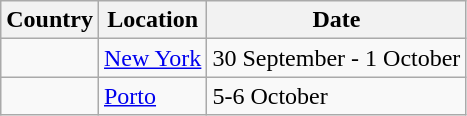<table class="wikitable sortable">
<tr>
<th>Country</th>
<th>Location</th>
<th>Date</th>
</tr>
<tr>
<td></td>
<td><a href='#'>New York</a></td>
<td>30 September - 1 October</td>
</tr>
<tr>
<td></td>
<td><a href='#'>Porto</a></td>
<td>5-6 October</td>
</tr>
</table>
